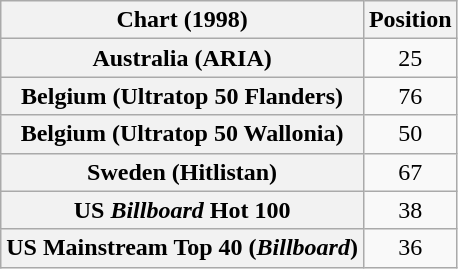<table class="wikitable sortable plainrowheaders" style="text-align:center">
<tr>
<th scope="col">Chart (1998)</th>
<th scope="col">Position</th>
</tr>
<tr>
<th scope="row">Australia (ARIA)</th>
<td>25</td>
</tr>
<tr>
<th scope="row">Belgium (Ultratop 50 Flanders)</th>
<td>76</td>
</tr>
<tr>
<th scope="row">Belgium (Ultratop 50 Wallonia)</th>
<td>50</td>
</tr>
<tr>
<th scope="row">Sweden (Hitlistan)</th>
<td>67</td>
</tr>
<tr>
<th scope="row">US <em>Billboard</em> Hot 100</th>
<td>38</td>
</tr>
<tr>
<th scope="row">US Mainstream Top 40 (<em>Billboard</em>)</th>
<td>36</td>
</tr>
</table>
